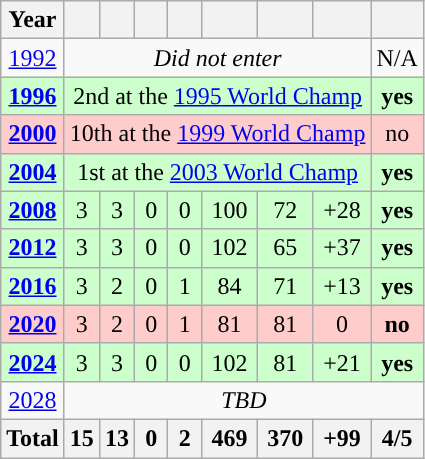<table class="wikitable" style="text-align: center;">
<tr>
<th>Year</th>
<th width="15"></th>
<th width="15"></th>
<th width="15"></th>
<th width="15"></th>
<th></th>
<th></th>
<th></th>
<th></th>
</tr>
<tr>
<td> <a href='#'>1992</a></td>
<td colspan="7"><em>Did not enter</em></td>
<td>N/A</td>
</tr>
<tr style="background:#ccffcc;">
<td><strong> <a href='#'>1996</a></strong></td>
<td colspan="7">2nd at the <a href='#'>1995 World Champ</a></td>
<td><strong>yes</strong></td>
</tr>
<tr style="background:#ffcccc;">
<td><strong> <a href='#'>2000</a></strong></td>
<td colspan="7">10th at the <a href='#'>1999 World Champ</a></td>
<td>no</td>
</tr>
<tr style="background:#ccffcc;">
<td><strong> <a href='#'>2004</a></strong></td>
<td colspan="7">1st at the <a href='#'>2003 World Champ</a></td>
<td><strong>yes</strong></td>
</tr>
<tr style="background:#ccffcc;">
<td><strong> <a href='#'>2008</a></strong></td>
<td>3</td>
<td>3</td>
<td>0</td>
<td>0</td>
<td>100</td>
<td>72</td>
<td>+28</td>
<td><strong>yes</strong></td>
</tr>
<tr style="background:#ccffcc;">
<td><strong> <a href='#'>2012</a></strong></td>
<td>3</td>
<td>3</td>
<td>0</td>
<td>0</td>
<td>102</td>
<td>65</td>
<td>+37</td>
<td><strong>yes</strong></td>
</tr>
<tr style="background:#ccffcc;">
<td><strong> <a href='#'>2016</a></strong></td>
<td>3</td>
<td>2</td>
<td>0</td>
<td>1</td>
<td>84</td>
<td>71</td>
<td>+13</td>
<td><strong>yes</strong></td>
</tr>
<tr style="background:#ffcccc;">
<td><strong> <a href='#'>2020</a></strong></td>
<td>3</td>
<td>2</td>
<td>0</td>
<td>1</td>
<td>81</td>
<td>81</td>
<td>0</td>
<td><strong>no</strong></td>
</tr>
<tr style="background:#ccffcc;">
<td><strong> <a href='#'>2024</a></strong></td>
<td>3</td>
<td>3</td>
<td>0</td>
<td>0</td>
<td>102</td>
<td>81</td>
<td>+21</td>
<td><strong>yes</strong></td>
</tr>
<tr>
<td> <a href='#'>2028</a></td>
<td colspan=8 rowspan=1><em>TBD</em></td>
</tr>
<tr>
<th>Total</th>
<th>15</th>
<th>13</th>
<th>0</th>
<th>2</th>
<th>469</th>
<th>370</th>
<th>+99</th>
<th>4/5</th>
</tr>
</table>
